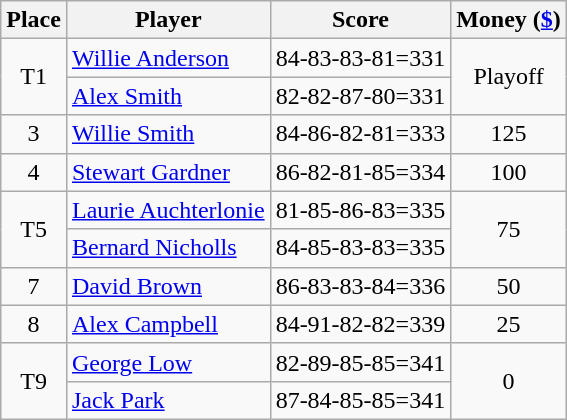<table class=wikitable>
<tr>
<th>Place</th>
<th>Player</th>
<th>Score</th>
<th>Money (<a href='#'>$</a>)</th>
</tr>
<tr>
<td align=center rowspan=2>T1</td>
<td> <a href='#'>Willie Anderson</a></td>
<td>84-83-83-81=331</td>
<td align=center rowspan=2>Playoff</td>
</tr>
<tr>
<td> <a href='#'>Alex Smith</a></td>
<td>82-82-87-80=331</td>
</tr>
<tr>
<td align=center>3</td>
<td> <a href='#'>Willie Smith</a></td>
<td>84-86-82-81=333</td>
<td align=center>125</td>
</tr>
<tr>
<td align=center>4</td>
<td> <a href='#'>Stewart Gardner</a></td>
<td>86-82-81-85=334</td>
<td align=center>100</td>
</tr>
<tr>
<td rowspan=2 align=center>T5</td>
<td> <a href='#'>Laurie Auchterlonie</a></td>
<td>81-85-86-83=335</td>
<td rowspan=2 align=center>75</td>
</tr>
<tr>
<td> <a href='#'>Bernard Nicholls</a></td>
<td>84-85-83-83=335</td>
</tr>
<tr>
<td align=center>7</td>
<td> <a href='#'>David Brown</a></td>
<td>86-83-83-84=336</td>
<td align=center>50</td>
</tr>
<tr>
<td align=center>8</td>
<td> <a href='#'>Alex Campbell</a></td>
<td>84-91-82-82=339</td>
<td align=center>25</td>
</tr>
<tr>
<td rowspan=2 align=center>T9</td>
<td> <a href='#'>George Low</a></td>
<td>82-89-85-85=341</td>
<td rowspan=2 align=center>0</td>
</tr>
<tr>
<td> <a href='#'>Jack Park</a></td>
<td>87-84-85-85=341</td>
</tr>
</table>
